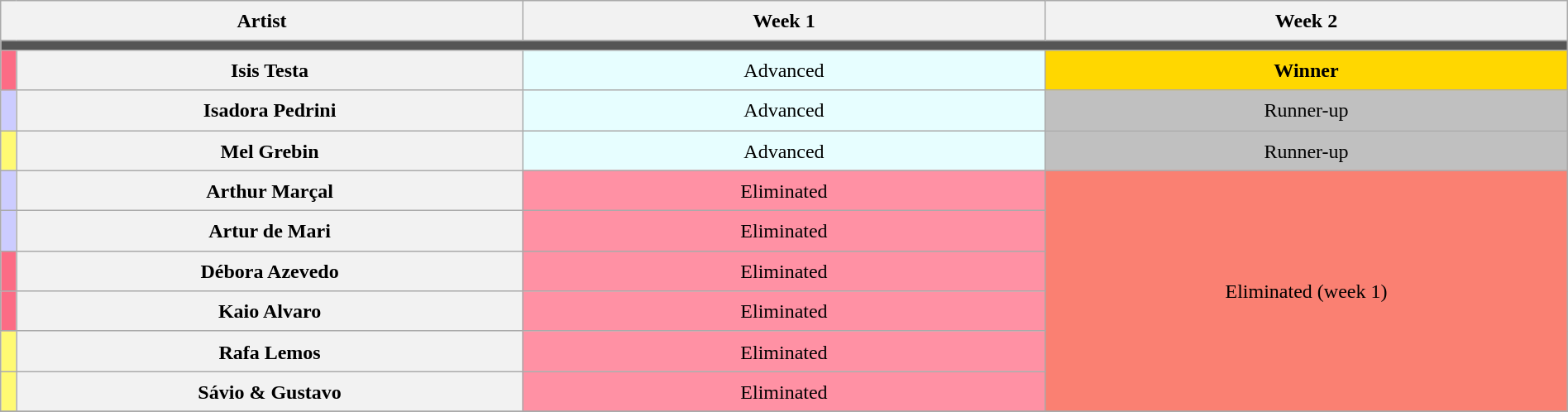<table class="wikitable" style="text-align:center; line-height:25px; width:100%">
<tr>
<th scope="col" width="33%" colspan=2>Artist</th>
<th scope="col" width="33%">Week 1</th>
<th scope="col" width="33%">Week 2</th>
</tr>
<tr>
<td colspan=4 bgcolor=555555></td>
</tr>
<tr>
<td bgcolor="FC6C85" width="1%"></td>
<th>Isis Testa</th>
<td bgcolor=E7FEFF>Advanced</td>
<td bgcolor=FFD700><strong>Winner</strong></td>
</tr>
<tr>
<td bgcolor="CCCCFF"></td>
<th>Isadora Pedrini</th>
<td bgcolor=E7FEFF>Advanced</td>
<td bgcolor=C0C0C0>Runner-up</td>
</tr>
<tr>
<td bgcolor="FFFA73"></td>
<th>Mel Grebin</th>
<td bgcolor=E7FEFF>Advanced</td>
<td bgcolor=C0C0C0>Runner-up</td>
</tr>
<tr>
<td bgcolor="CCCCFF"></td>
<th>Arthur Marçal</th>
<td bgcolor="FF91A4">Eliminated</td>
<td bgcolor=FA8072 rowspan=6>Eliminated (week 1)</td>
</tr>
<tr>
<td bgcolor="CCCCFF"></td>
<th>Artur de Mari</th>
<td bgcolor="FF91A4">Eliminated</td>
</tr>
<tr>
<td bgcolor="FC6C85"></td>
<th>Débora Azevedo</th>
<td bgcolor="FF91A4">Eliminated</td>
</tr>
<tr>
<td bgcolor="FC6C85"></td>
<th>Kaio Alvaro</th>
<td bgcolor="FF91A4">Eliminated</td>
</tr>
<tr>
<td bgcolor="FFFA73"></td>
<th>Rafa Lemos</th>
<td bgcolor="FF91A4">Eliminated</td>
</tr>
<tr>
<td bgcolor="FFFA73"></td>
<th>Sávio & Gustavo</th>
<td bgcolor="FF91A4">Eliminated</td>
</tr>
<tr>
</tr>
</table>
